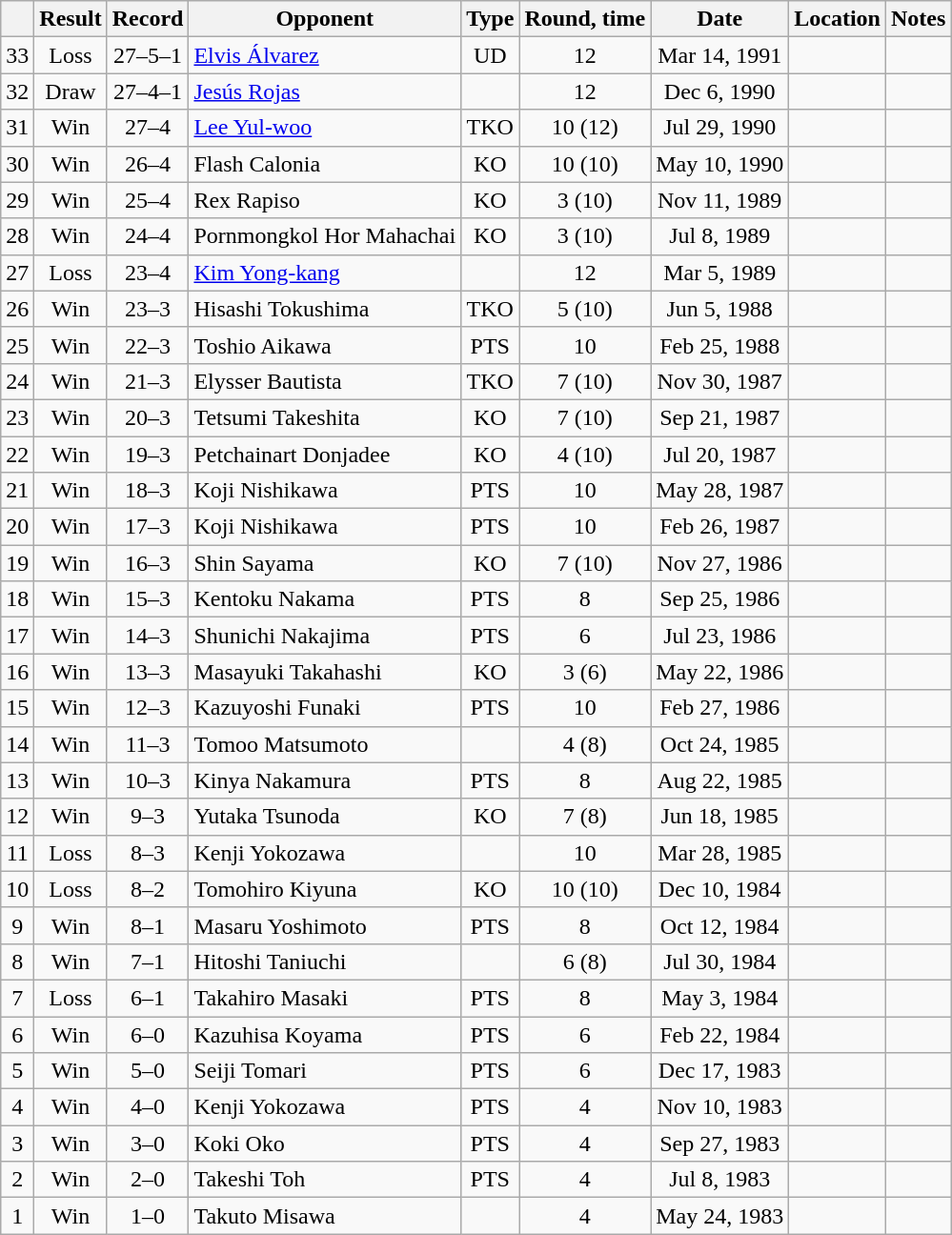<table class="wikitable" style="text-align:center">
<tr>
<th></th>
<th>Result</th>
<th>Record</th>
<th>Opponent</th>
<th>Type</th>
<th>Round, time</th>
<th>Date</th>
<th>Location</th>
<th>Notes</th>
</tr>
<tr>
<td>33</td>
<td>Loss</td>
<td>27–5–1</td>
<td align=left><a href='#'>Elvis Álvarez</a></td>
<td>UD</td>
<td>12</td>
<td>Mar 14, 1991</td>
<td align=left></td>
<td align=left></td>
</tr>
<tr>
<td>32</td>
<td>Draw</td>
<td>27–4–1</td>
<td align=left><a href='#'>Jesús Rojas</a></td>
<td></td>
<td>12</td>
<td>Dec 6, 1990</td>
<td align=left></td>
<td align=left></td>
</tr>
<tr>
<td>31</td>
<td>Win</td>
<td>27–4</td>
<td align=left><a href='#'>Lee Yul-woo</a></td>
<td>TKO</td>
<td>10 (12)</td>
<td>Jul 29, 1990</td>
<td align=left></td>
<td align=left></td>
</tr>
<tr>
<td>30</td>
<td>Win</td>
<td>26–4</td>
<td align=left>Flash Calonia</td>
<td>KO</td>
<td>10 (10)</td>
<td>May 10, 1990</td>
<td align=left></td>
<td></td>
</tr>
<tr>
<td>29</td>
<td>Win</td>
<td>25–4</td>
<td align=left>Rex Rapiso</td>
<td>KO</td>
<td>3 (10)</td>
<td>Nov 11, 1989</td>
<td align=left></td>
<td></td>
</tr>
<tr>
<td>28</td>
<td>Win</td>
<td>24–4</td>
<td align=left>Pornmongkol Hor Mahachai</td>
<td>KO</td>
<td>3 (10)</td>
<td>Jul 8, 1989</td>
<td align=left></td>
<td></td>
</tr>
<tr>
<td>27</td>
<td>Loss</td>
<td>23–4</td>
<td align=left><a href='#'>Kim Yong-kang</a></td>
<td></td>
<td>12</td>
<td>Mar 5, 1989</td>
<td align=left></td>
<td align=left></td>
</tr>
<tr>
<td>26</td>
<td>Win</td>
<td>23–3</td>
<td align=left>Hisashi Tokushima</td>
<td>TKO</td>
<td>5 (10)</td>
<td>Jun 5, 1988</td>
<td align=left></td>
<td align=left></td>
</tr>
<tr>
<td>25</td>
<td>Win</td>
<td>22–3</td>
<td align=left>Toshio Aikawa</td>
<td>PTS</td>
<td>10</td>
<td>Feb 25, 1988</td>
<td align=left></td>
<td align=left></td>
</tr>
<tr>
<td>24</td>
<td>Win</td>
<td>21–3</td>
<td align=left>Elysser Bautista</td>
<td>TKO</td>
<td>7 (10)</td>
<td>Nov 30, 1987</td>
<td align=left></td>
<td></td>
</tr>
<tr>
<td>23</td>
<td>Win</td>
<td>20–3</td>
<td align=left>Tetsumi Takeshita</td>
<td>KO</td>
<td>7 (10)</td>
<td>Sep 21, 1987</td>
<td align=left></td>
<td align=left></td>
</tr>
<tr>
<td>22</td>
<td>Win</td>
<td>19–3</td>
<td align=left>Petchainart Donjadee</td>
<td>KO</td>
<td>4 (10)</td>
<td>Jul 20, 1987</td>
<td align=left></td>
<td></td>
</tr>
<tr>
<td>21</td>
<td>Win</td>
<td>18–3</td>
<td align=left>Koji Nishikawa</td>
<td>PTS</td>
<td>10</td>
<td>May 28, 1987</td>
<td align=left></td>
<td align=left></td>
</tr>
<tr>
<td>20</td>
<td>Win</td>
<td>17–3</td>
<td align=left>Koji Nishikawa</td>
<td>PTS</td>
<td>10</td>
<td>Feb 26, 1987</td>
<td align=left></td>
<td align=left></td>
</tr>
<tr>
<td>19</td>
<td>Win</td>
<td>16–3</td>
<td align=left>Shin Sayama</td>
<td>KO</td>
<td>7 (10)</td>
<td>Nov 27, 1986</td>
<td align=left></td>
<td></td>
</tr>
<tr>
<td>18</td>
<td>Win</td>
<td>15–3</td>
<td align=left>Kentoku Nakama</td>
<td>PTS</td>
<td>8</td>
<td>Sep 25, 1986</td>
<td align=left></td>
<td></td>
</tr>
<tr>
<td>17</td>
<td>Win</td>
<td>14–3</td>
<td align=left>Shunichi Nakajima</td>
<td>PTS</td>
<td>6</td>
<td>Jul 23, 1986</td>
<td align=left></td>
<td></td>
</tr>
<tr>
<td>16</td>
<td>Win</td>
<td>13–3</td>
<td align=left>Masayuki Takahashi</td>
<td>KO</td>
<td>3 (6)</td>
<td>May 22, 1986</td>
<td align=left></td>
<td></td>
</tr>
<tr>
<td>15</td>
<td>Win</td>
<td>12–3</td>
<td align=left>Kazuyoshi Funaki</td>
<td>PTS</td>
<td>10</td>
<td>Feb 27, 1986</td>
<td align=left></td>
<td></td>
</tr>
<tr>
<td>14</td>
<td>Win</td>
<td>11–3</td>
<td align=left>Tomoo Matsumoto</td>
<td></td>
<td>4 (8)</td>
<td>Oct 24, 1985</td>
<td align=left></td>
<td></td>
</tr>
<tr>
<td>13</td>
<td>Win</td>
<td>10–3</td>
<td align=left>Kinya Nakamura</td>
<td>PTS</td>
<td>8</td>
<td>Aug 22, 1985</td>
<td align=left></td>
<td></td>
</tr>
<tr>
<td>12</td>
<td>Win</td>
<td>9–3</td>
<td align=left>Yutaka Tsunoda</td>
<td>KO</td>
<td>7 (8)</td>
<td>Jun 18, 1985</td>
<td align=left></td>
<td></td>
</tr>
<tr>
<td>11</td>
<td>Loss</td>
<td>8–3</td>
<td align=left>Kenji Yokozawa</td>
<td></td>
<td>10</td>
<td>Mar 28, 1985</td>
<td align=left></td>
<td></td>
</tr>
<tr>
<td>10</td>
<td>Loss</td>
<td>8–2</td>
<td align=left>Tomohiro Kiyuna</td>
<td>KO</td>
<td>10 (10)</td>
<td>Dec 10, 1984</td>
<td align=left></td>
<td></td>
</tr>
<tr>
<td>9</td>
<td>Win</td>
<td>8–1</td>
<td align=left>Masaru Yoshimoto</td>
<td>PTS</td>
<td>8</td>
<td>Oct 12, 1984</td>
<td align=left></td>
<td></td>
</tr>
<tr>
<td>8</td>
<td>Win</td>
<td>7–1</td>
<td align=left>Hitoshi Taniuchi</td>
<td></td>
<td>6 (8)</td>
<td>Jul 30, 1984</td>
<td align=left></td>
<td></td>
</tr>
<tr>
<td>7</td>
<td>Loss</td>
<td>6–1</td>
<td align=left>Takahiro Masaki</td>
<td>PTS</td>
<td>8</td>
<td>May 3, 1984</td>
<td align=left></td>
<td></td>
</tr>
<tr>
<td>6</td>
<td>Win</td>
<td>6–0</td>
<td align=left>Kazuhisa Koyama</td>
<td>PTS</td>
<td>6</td>
<td>Feb 22, 1984</td>
<td align=left></td>
<td></td>
</tr>
<tr>
<td>5</td>
<td>Win</td>
<td>5–0</td>
<td align=left>Seiji Tomari</td>
<td>PTS</td>
<td>6</td>
<td>Dec 17, 1983</td>
<td align=left></td>
<td></td>
</tr>
<tr>
<td>4</td>
<td>Win</td>
<td>4–0</td>
<td align=left>Kenji Yokozawa</td>
<td>PTS</td>
<td>4</td>
<td>Nov 10, 1983</td>
<td align=left></td>
<td></td>
</tr>
<tr>
<td>3</td>
<td>Win</td>
<td>3–0</td>
<td align=left>Koki Oko</td>
<td>PTS</td>
<td>4</td>
<td>Sep 27, 1983</td>
<td align=left></td>
<td></td>
</tr>
<tr>
<td>2</td>
<td>Win</td>
<td>2–0</td>
<td align=left>Takeshi Toh</td>
<td>PTS</td>
<td>4</td>
<td>Jul 8, 1983</td>
<td align=left></td>
<td></td>
</tr>
<tr>
<td>1</td>
<td>Win</td>
<td>1–0</td>
<td align=left>Takuto Misawa</td>
<td></td>
<td>4</td>
<td>May 24, 1983</td>
<td align=left></td>
<td></td>
</tr>
</table>
